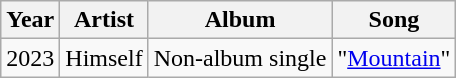<table class="wikitable sortable plainrowheaders" style="text-align:center;">
<tr>
<th>Year</th>
<th>Artist</th>
<th>Album</th>
<th>Song</th>
</tr>
<tr>
<td rowspan="16">2023</td>
<td rowspan="16">Himself</td>
<td rowspan="16">Non-album single</td>
<td>"<a href='#'>Mountain</a>"</td>
</tr>
</table>
